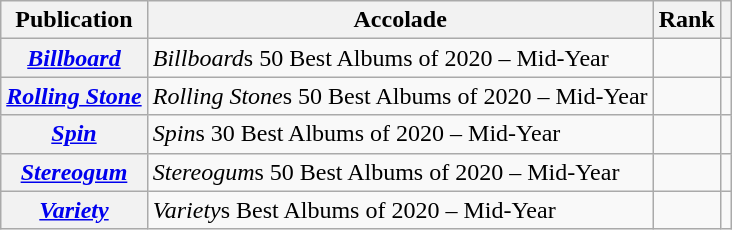<table class="wikitable sortable plainrowheaders">
<tr>
<th scope="col">Publication</th>
<th scope="col">Accolade</th>
<th scope="col">Rank</th>
<th scope="col" class="unsortable"></th>
</tr>
<tr>
<th scope="row"><em><a href='#'>Billboard</a></em></th>
<td><em>Billboard</em>s 50 Best Albums of 2020 – Mid-Year</td>
<td></td>
<td></td>
</tr>
<tr>
<th scope="row"><em><a href='#'>Rolling Stone</a></em></th>
<td><em>Rolling Stone</em>s 50 Best Albums of 2020 – Mid-Year</td>
<td></td>
<td></td>
</tr>
<tr>
<th scope="row"><em><a href='#'>Spin</a></em></th>
<td><em>Spin</em>s 30 Best Albums of 2020 – Mid-Year</td>
<td></td>
<td></td>
</tr>
<tr>
<th scope="row"><em><a href='#'>Stereogum</a></em></th>
<td><em>Stereogum</em>s 50 Best Albums of 2020 – Mid-Year</td>
<td></td>
<td></td>
</tr>
<tr>
<th scope="row"><em><a href='#'>Variety</a></em></th>
<td><em>Variety</em>s Best Albums of 2020 – Mid-Year</td>
<td></td>
<td></td>
</tr>
</table>
